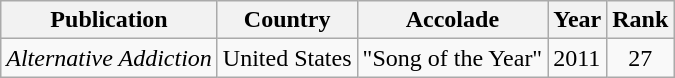<table class="wikitable" border="1">
<tr>
<th>Publication</th>
<th>Country</th>
<th>Accolade</th>
<th>Year</th>
<th>Rank</th>
</tr>
<tr>
<td><em>Alternative Addiction</em></td>
<td>United States</td>
<td>"Song of the Year"</td>
<td>2011</td>
<td align="center">27</td>
</tr>
</table>
